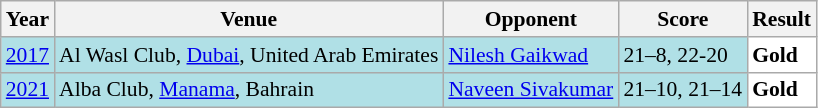<table class="sortable wikitable" style="font-size: 90%;">
<tr>
<th>Year</th>
<th>Venue</th>
<th>Opponent</th>
<th>Score</th>
<th>Result</th>
</tr>
<tr style="background:#B0E0E6">
<td align="center"><a href='#'>2017</a></td>
<td align="left">Al Wasl Club, <a href='#'>Dubai</a>, United Arab Emirates</td>
<td align="left"> <a href='#'>Nilesh Gaikwad</a></td>
<td align="left">21–8, 22-20</td>
<td style="text-align:left; background:white"> <strong>Gold</strong></td>
</tr>
<tr style="background:#B0E0E6">
<td align="center" rowspan=3><a href='#'>2021</a></td>
<td align="left" rowspan=3>Alba Club, <a href='#'>Manama</a>, Bahrain</td>
<td align="left"> <a href='#'>Naveen Sivakumar</a></td>
<td align="left">21–10, 21–14</td>
<td style="text-align:left; background:white" rowspan=3> <strong>Gold</strong></td>
</tr>
</table>
